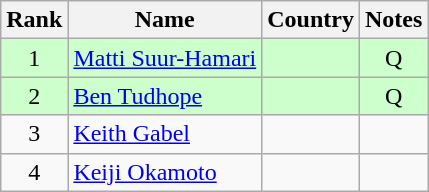<table class="wikitable" style="text-align:center;">
<tr>
<th>Rank</th>
<th>Name</th>
<th>Country</th>
<th>Notes</th>
</tr>
<tr bgcolor=ccffcc>
<td>1</td>
<td align=left><a href='#'>Matti Suur-Hamari</a></td>
<td align=left></td>
<td>Q</td>
</tr>
<tr bgcolor=ccffcc>
<td>2</td>
<td align=left><a href='#'>Ben Tudhope</a></td>
<td align=left></td>
<td>Q</td>
</tr>
<tr>
<td>3</td>
<td align=left><a href='#'>Keith Gabel</a></td>
<td align=left></td>
<td></td>
</tr>
<tr>
<td>4</td>
<td align=left><a href='#'>Keiji Okamoto</a></td>
<td align=left></td>
<td></td>
</tr>
</table>
